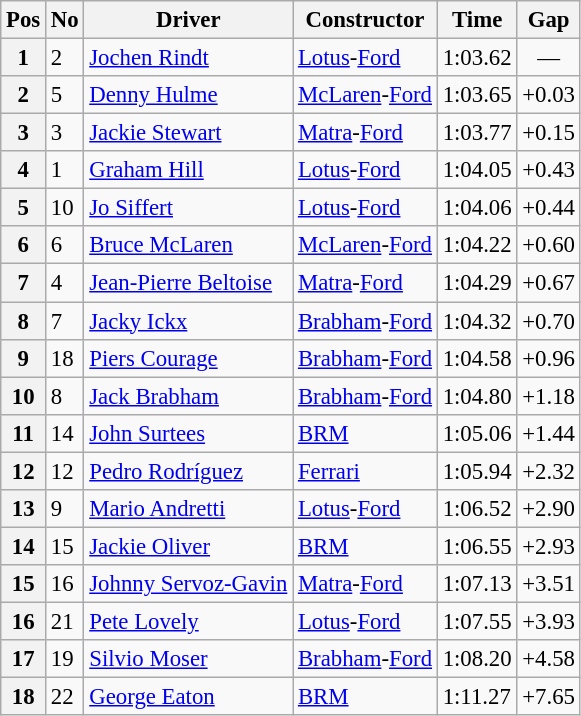<table class="wikitable sortable" style="font-size: 95%">
<tr>
<th>Pos</th>
<th>No</th>
<th>Driver</th>
<th>Constructor</th>
<th>Time</th>
<th>Gap</th>
</tr>
<tr>
<th>1</th>
<td>2</td>
<td> <a href='#'>Jochen Rindt</a></td>
<td><a href='#'>Lotus</a>-<a href='#'>Ford</a></td>
<td>1:03.62</td>
<td align="center">—</td>
</tr>
<tr>
<th>2</th>
<td>5</td>
<td> <a href='#'>Denny Hulme</a></td>
<td><a href='#'>McLaren</a>-<a href='#'>Ford</a></td>
<td>1:03.65</td>
<td>+0.03</td>
</tr>
<tr>
<th>3</th>
<td>3</td>
<td> <a href='#'>Jackie Stewart</a></td>
<td><a href='#'>Matra</a>-<a href='#'>Ford</a></td>
<td>1:03.77</td>
<td>+0.15</td>
</tr>
<tr>
<th>4</th>
<td>1</td>
<td> <a href='#'>Graham Hill</a></td>
<td><a href='#'>Lotus</a>-<a href='#'>Ford</a></td>
<td>1:04.05</td>
<td>+0.43</td>
</tr>
<tr>
<th>5</th>
<td>10</td>
<td> <a href='#'>Jo Siffert</a></td>
<td><a href='#'>Lotus</a>-<a href='#'>Ford</a></td>
<td>1:04.06</td>
<td>+0.44</td>
</tr>
<tr>
<th>6</th>
<td>6</td>
<td> <a href='#'>Bruce McLaren</a></td>
<td><a href='#'>McLaren</a>-<a href='#'>Ford</a></td>
<td>1:04.22</td>
<td>+0.60</td>
</tr>
<tr>
<th>7</th>
<td>4</td>
<td> <a href='#'>Jean-Pierre Beltoise</a></td>
<td><a href='#'>Matra</a>-<a href='#'>Ford</a></td>
<td>1:04.29</td>
<td>+0.67</td>
</tr>
<tr>
<th>8</th>
<td>7</td>
<td> <a href='#'>Jacky Ickx</a></td>
<td><a href='#'>Brabham</a>-<a href='#'>Ford</a></td>
<td>1:04.32</td>
<td>+0.70</td>
</tr>
<tr>
<th>9</th>
<td>18</td>
<td> <a href='#'>Piers Courage</a></td>
<td><a href='#'>Brabham</a>-<a href='#'>Ford</a></td>
<td>1:04.58</td>
<td>+0.96</td>
</tr>
<tr>
<th>10</th>
<td>8</td>
<td> <a href='#'>Jack Brabham</a></td>
<td><a href='#'>Brabham</a>-<a href='#'>Ford</a></td>
<td>1:04.80</td>
<td>+1.18</td>
</tr>
<tr>
<th>11</th>
<td>14</td>
<td> <a href='#'>John Surtees</a></td>
<td><a href='#'>BRM</a></td>
<td>1:05.06</td>
<td>+1.44</td>
</tr>
<tr>
<th>12</th>
<td>12</td>
<td> <a href='#'>Pedro Rodríguez</a></td>
<td><a href='#'>Ferrari</a></td>
<td>1:05.94</td>
<td>+2.32</td>
</tr>
<tr>
<th>13</th>
<td>9</td>
<td> <a href='#'>Mario Andretti</a></td>
<td><a href='#'>Lotus</a>-<a href='#'>Ford</a></td>
<td>1:06.52</td>
<td>+2.90</td>
</tr>
<tr>
<th>14</th>
<td>15</td>
<td> <a href='#'>Jackie Oliver</a></td>
<td><a href='#'>BRM</a></td>
<td>1:06.55</td>
<td>+2.93</td>
</tr>
<tr>
<th>15</th>
<td>16</td>
<td> <a href='#'>Johnny Servoz-Gavin</a></td>
<td><a href='#'>Matra</a>-<a href='#'>Ford</a></td>
<td>1:07.13</td>
<td>+3.51</td>
</tr>
<tr>
<th>16</th>
<td>21</td>
<td> <a href='#'>Pete Lovely</a></td>
<td><a href='#'>Lotus</a>-<a href='#'>Ford</a></td>
<td>1:07.55</td>
<td>+3.93</td>
</tr>
<tr>
<th>17</th>
<td>19</td>
<td> <a href='#'>Silvio Moser</a></td>
<td><a href='#'>Brabham</a>-<a href='#'>Ford</a></td>
<td>1:08.20</td>
<td>+4.58</td>
</tr>
<tr>
<th>18</th>
<td>22</td>
<td> <a href='#'>George Eaton</a></td>
<td><a href='#'>BRM</a></td>
<td>1:11.27</td>
<td>+7.65</td>
</tr>
</table>
